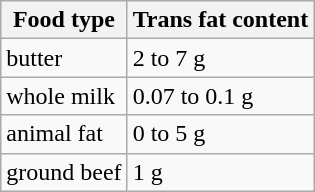<table class="wikitable">
<tr>
<th>Food type</th>
<th>Trans fat content</th>
</tr>
<tr>
<td>butter</td>
<td>2 to 7 g</td>
</tr>
<tr>
<td>whole milk</td>
<td>0.07 to 0.1 g</td>
</tr>
<tr>
<td>animal fat</td>
<td>0 to 5 g</td>
</tr>
<tr>
<td>ground beef</td>
<td>1 g</td>
</tr>
</table>
